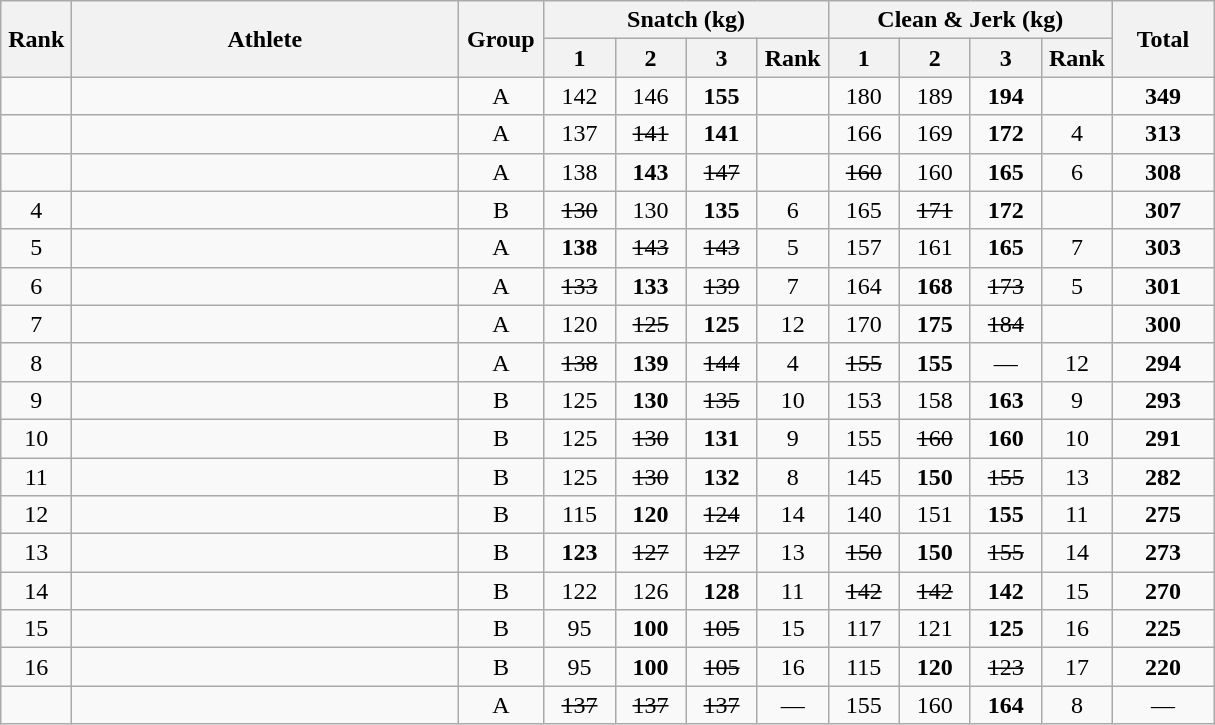<table class = "wikitable" style="text-align:center;">
<tr>
<th rowspan=2 width=40>Rank</th>
<th rowspan=2 width=250>Athlete</th>
<th rowspan=2 width=50>Group</th>
<th colspan=4>Snatch (kg)</th>
<th colspan=4>Clean & Jerk (kg)</th>
<th rowspan=2 width=60>Total</th>
</tr>
<tr>
<th width=40>1</th>
<th width=40>2</th>
<th width=40>3</th>
<th width=40>Rank</th>
<th width=40>1</th>
<th width=40>2</th>
<th width=40>3</th>
<th width=40>Rank</th>
</tr>
<tr>
<td></td>
<td align=left></td>
<td>A</td>
<td>142</td>
<td>146</td>
<td><strong>155</strong></td>
<td></td>
<td>180</td>
<td>189</td>
<td><strong>194</strong></td>
<td></td>
<td><strong>349</strong></td>
</tr>
<tr>
<td></td>
<td align=left></td>
<td>A</td>
<td>137</td>
<td><s>141</s></td>
<td><strong>141</strong></td>
<td></td>
<td>166</td>
<td>169</td>
<td><strong>172</strong></td>
<td>4</td>
<td><strong>313</strong></td>
</tr>
<tr>
<td></td>
<td align=left></td>
<td>A</td>
<td>138</td>
<td><strong>143</strong></td>
<td><s>147</s></td>
<td></td>
<td><s>160</s></td>
<td>160</td>
<td><strong>165</strong></td>
<td>6</td>
<td><strong>308</strong></td>
</tr>
<tr>
<td>4</td>
<td align=left></td>
<td>B</td>
<td><s>130</s></td>
<td>130</td>
<td><strong>135</strong></td>
<td>6</td>
<td>165</td>
<td><s>171</s></td>
<td><strong>172</strong></td>
<td></td>
<td><strong>307</strong></td>
</tr>
<tr>
<td>5</td>
<td align=left></td>
<td>A</td>
<td><strong>138</strong></td>
<td><s>143</s></td>
<td><s>143</s></td>
<td>5</td>
<td>157</td>
<td>161</td>
<td><strong>165</strong></td>
<td>7</td>
<td><strong>303</strong></td>
</tr>
<tr>
<td>6</td>
<td align=left></td>
<td>A</td>
<td><s>133</s></td>
<td><strong>133</strong></td>
<td><s>139</s></td>
<td>7</td>
<td>164</td>
<td><strong>168</strong></td>
<td><s>173</s></td>
<td>5</td>
<td><strong>301</strong></td>
</tr>
<tr>
<td>7</td>
<td align=left></td>
<td>A</td>
<td>120</td>
<td><s>125</s></td>
<td><strong>125</strong></td>
<td>12</td>
<td>170</td>
<td><strong>175</strong></td>
<td><s>184</s></td>
<td></td>
<td><strong>300</strong></td>
</tr>
<tr>
<td>8</td>
<td align=left></td>
<td>A</td>
<td><s>138</s></td>
<td><strong>139</strong></td>
<td><s>144</s></td>
<td>4</td>
<td><s>155</s></td>
<td><strong>155</strong></td>
<td>—</td>
<td>12</td>
<td><strong>294</strong></td>
</tr>
<tr>
<td>9</td>
<td align=left></td>
<td>B</td>
<td>125</td>
<td><strong>130</strong></td>
<td><s>135</s></td>
<td>10</td>
<td>153</td>
<td>158</td>
<td><strong>163</strong></td>
<td>9</td>
<td><strong>293</strong></td>
</tr>
<tr>
<td>10</td>
<td align=left></td>
<td>B</td>
<td>125</td>
<td><s>130</s></td>
<td><strong>131</strong></td>
<td>9</td>
<td>155</td>
<td><s>160</s></td>
<td><strong>160</strong></td>
<td>10</td>
<td><strong>291</strong></td>
</tr>
<tr>
<td>11</td>
<td align=left></td>
<td>B</td>
<td>125</td>
<td><s>130</s></td>
<td><strong>132</strong></td>
<td>8</td>
<td>145</td>
<td><strong>150</strong></td>
<td><s>155</s></td>
<td>13</td>
<td><strong>282</strong></td>
</tr>
<tr>
<td>12</td>
<td align=left></td>
<td>B</td>
<td>115</td>
<td><strong>120</strong></td>
<td><s>124</s></td>
<td>14</td>
<td>140</td>
<td>151</td>
<td><strong>155</strong></td>
<td>11</td>
<td><strong>275</strong></td>
</tr>
<tr>
<td>13</td>
<td align=left></td>
<td>B</td>
<td><strong>123</strong></td>
<td><s>127</s></td>
<td><s>127</s></td>
<td>13</td>
<td><s>150</s></td>
<td><strong>150</strong></td>
<td><s>155</s></td>
<td>14</td>
<td><strong>273</strong></td>
</tr>
<tr>
<td>14</td>
<td align=left></td>
<td>B</td>
<td>122</td>
<td>126</td>
<td><strong>128</strong></td>
<td>11</td>
<td><s>142</s></td>
<td><s>142</s></td>
<td><strong>142</strong></td>
<td>15</td>
<td><strong>270</strong></td>
</tr>
<tr>
<td>15</td>
<td align=left></td>
<td>B</td>
<td>95</td>
<td><strong>100</strong></td>
<td><s>105</s></td>
<td>15</td>
<td>117</td>
<td>121</td>
<td><strong>125</strong></td>
<td>16</td>
<td><strong>225</strong></td>
</tr>
<tr>
<td>16</td>
<td align=left></td>
<td>B</td>
<td>95</td>
<td><strong>100</strong></td>
<td><s>105</s></td>
<td>16</td>
<td>115</td>
<td><strong>120</strong></td>
<td><s>123</s></td>
<td>17</td>
<td><strong>220</strong></td>
</tr>
<tr>
<td></td>
<td align=left></td>
<td>A</td>
<td><s>137</s></td>
<td><s>137</s></td>
<td><s>137</s></td>
<td>—</td>
<td>155</td>
<td>160</td>
<td><strong>164</strong></td>
<td>8</td>
<td>—</td>
</tr>
</table>
